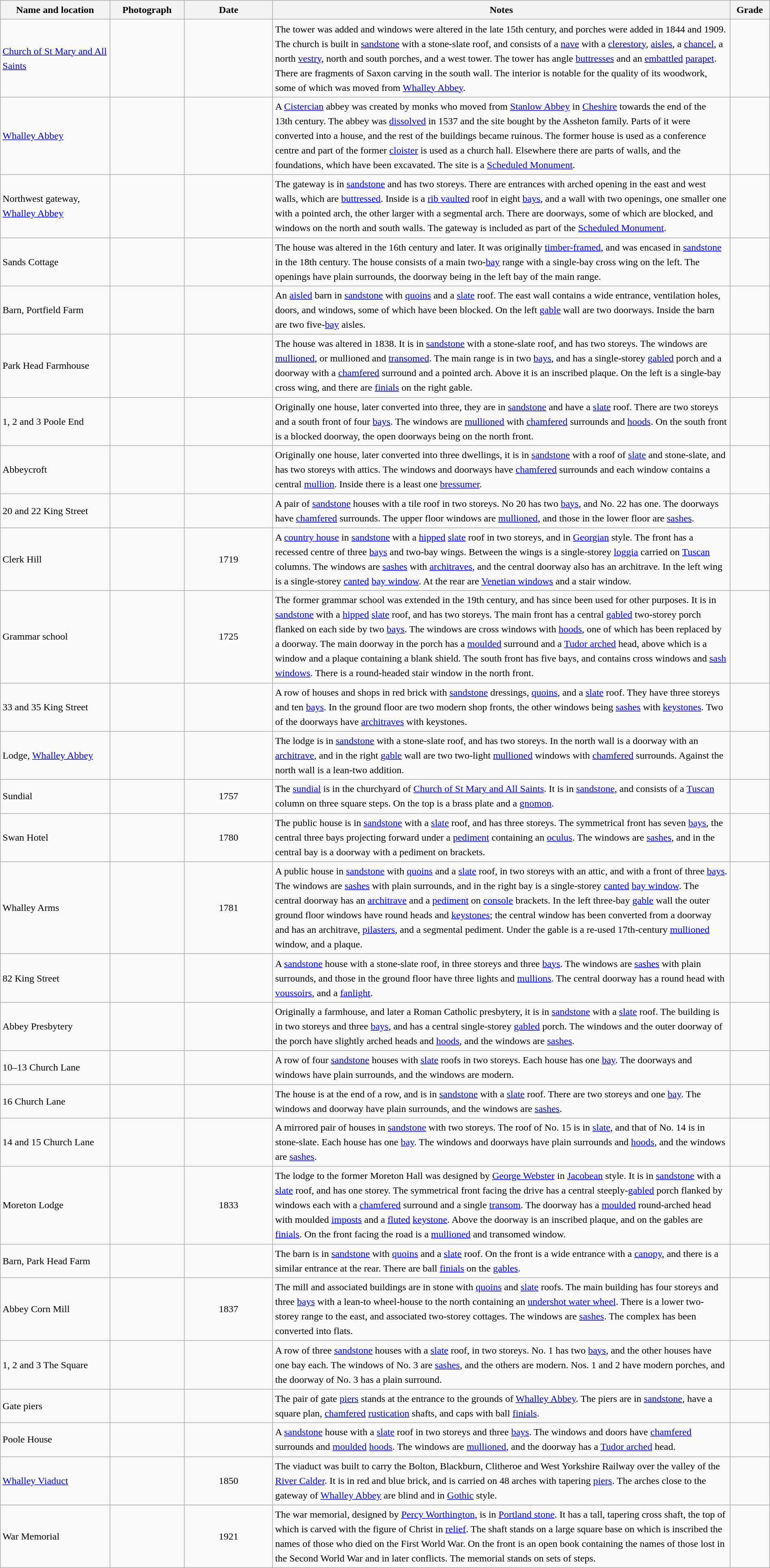<table class="wikitable sortable plainrowheaders" style="width:100%;border:0px;text-align:left;line-height:150%;">
<tr>
<th scope="col"  style="width:150px">Name and location</th>
<th scope="col"  style="width:100px" class="unsortable">Photograph</th>
<th scope="col"  style="width:120px">Date</th>
<th scope="col"  style="width:650px" class="unsortable">Notes</th>
<th scope="col"  style="width:50px">Grade</th>
</tr>
<tr>
<td><a href='#'>Church of St Mary and All Saints</a><br><small></small></td>
<td></td>
<td align="center"></td>
<td>The tower was added and windows were altered in the late 15th century, and porches were added in 1844 and 1909.  The church is built in <a href='#'>sandstone</a> with a stone-slate roof, and consists of a <a href='#'>nave</a> with a <a href='#'>clerestory</a>, <a href='#'>aisles</a>, a <a href='#'>chancel</a>, a north <a href='#'>vestry</a>, north and south porches, and a west tower.  The tower has angle <a href='#'>buttresses</a> and an <a href='#'>embattled</a> <a href='#'>parapet</a>.  There are fragments of Saxon carving in the south wall.  The interior is notable for the quality of its woodwork, some of which was moved from <a href='#'>Whalley Abbey</a>.</td>
<td align="center" ></td>
</tr>
<tr>
<td><a href='#'>Whalley Abbey</a><br><small></small></td>
<td></td>
<td align="center"></td>
<td>A <a href='#'>Cistercian</a> abbey was created by monks who moved from <a href='#'>Stanlow Abbey</a> in <a href='#'>Cheshire</a> towards the end of the 13th century.  The abbey was <a href='#'>dissolved</a> in 1537 and the site bought by the Assheton family.  Parts of it were converted into a house, and the rest of the buildings became ruinous.  The former house is used as a conference centre and part of the former <a href='#'>cloister</a> is used as a church hall.  Elsewhere there are parts of walls, and the foundations, which have been excavated.  The site is a <a href='#'>Scheduled Monument</a>.</td>
<td align="center" ></td>
</tr>
<tr>
<td>Northwest gateway,<br><a href='#'>Whalley Abbey</a><br><small></small></td>
<td></td>
<td align="center"></td>
<td>The gateway is in <a href='#'>sandstone</a> and has two storeys.  There are entrances with arched opening in the east and west walls, which are <a href='#'>buttressed</a>.  Inside is a <a href='#'>rib vaulted</a> roof in eight <a href='#'>bays</a>, and a wall with two openings, one smaller one with a pointed arch, the other larger with a segmental arch. There are doorways, some of which are blocked, and windows on the north and south walls.  The gateway is included as part of the <a href='#'>Scheduled Monument</a>.</td>
<td align="center" ></td>
</tr>
<tr>
<td>Sands Cottage<br><small></small></td>
<td></td>
<td align="center"></td>
<td>The house was altered in the 16th century and later.  It was originally <a href='#'>timber-framed</a>, and was encased in <a href='#'>sandstone</a> in the 18th century.  The house consists of a main two-<a href='#'>bay</a> range with a single-bay cross wing on the left.  The openings have plain surrounds, the doorway being in the left bay of the main range.</td>
<td align="center" ></td>
</tr>
<tr>
<td>Barn, Portfield Farm<br><small></small></td>
<td></td>
<td align="center"></td>
<td>An <a href='#'>aisled</a> barn in <a href='#'>sandstone</a> with <a href='#'>quoins</a> and a <a href='#'>slate</a> roof.  The east wall contains a wide entrance, ventilation holes, doors, and windows, some of which have been blocked.  On the left <a href='#'>gable</a> wall are two doorways.  Inside the barn are two five-<a href='#'>bay</a> aisles.</td>
<td align="center" ></td>
</tr>
<tr>
<td>Park Head Farmhouse<br><small></small></td>
<td></td>
<td align="center"></td>
<td>The house was altered in 1838. It is in <a href='#'>sandstone</a> with a stone-slate roof, and has two storeys.  The windows are <a href='#'>mullioned</a>, or mullioned and <a href='#'>transomed</a>.  The main range is in two <a href='#'>bays</a>, and has a single-storey <a href='#'>gabled</a> porch and a doorway with a <a href='#'>chamfered</a> surround and a pointed arch.  Above it is an inscribed plaque.  On the left is a single-bay cross wing, and there are <a href='#'>finials</a> on the right gable.</td>
<td align="center" ></td>
</tr>
<tr>
<td>1, 2 and 3 Poole End<br><small></small></td>
<td></td>
<td align="center"></td>
<td>Originally one house, later converted into three, they are in <a href='#'>sandstone</a> and have a <a href='#'>slate</a> roof.  There are two storeys and a south front of four <a href='#'>bays</a>.  The windows are <a href='#'>mullioned</a> with <a href='#'>chamfered</a> surrounds and <a href='#'>hoods</a>.  On the south front is a blocked doorway, the open doorways being on the north front.</td>
<td align="center" ></td>
</tr>
<tr>
<td>Abbeycroft<br><small></small></td>
<td></td>
<td align="center"></td>
<td>Originally one house, later converted into three dwellings, it is in <a href='#'>sandstone</a> with a roof of <a href='#'>slate</a> and stone-slate, and has two storeys with attics.  The windows and doorways have <a href='#'>chamfered</a> surrounds and each window contains a central <a href='#'>mullion</a>.  Inside there is a least one <a href='#'>bressumer</a>.</td>
<td align="center" ></td>
</tr>
<tr>
<td>20 and 22 King Street<br><small></small></td>
<td></td>
<td align="center"></td>
<td>A pair of <a href='#'>sandstone</a> houses with a tile roof in two storeys.  No 20 has two <a href='#'>bays</a>, and No. 22 has one.  The doorways have <a href='#'>chamfered</a> surrounds.  The upper floor windows are <a href='#'>mullioned</a>, and those in the lower floor are <a href='#'>sashes</a>.</td>
<td align="center" ></td>
</tr>
<tr>
<td>Clerk Hill<br><small></small></td>
<td></td>
<td align="center">1719</td>
<td>A <a href='#'>country house</a> in <a href='#'>sandstone</a> with a <a href='#'>hipped</a> <a href='#'>slate</a> roof in two storeys, and in <a href='#'>Georgian</a> style.  The front has a recessed centre of three <a href='#'>bays</a> and two-bay wings.  Between the wings is a single-storey <a href='#'>loggia</a> carried on <a href='#'>Tuscan</a> columns.  The windows are <a href='#'>sashes</a> with <a href='#'>architraves</a>, and the central doorway also has an architrave.  In the left wing is a single-storey <a href='#'>canted</a> <a href='#'>bay window</a>.  At the rear are <a href='#'>Venetian windows</a> and a stair window.</td>
<td align="center" ></td>
</tr>
<tr>
<td>Grammar school<br><small></small></td>
<td></td>
<td align="center">1725</td>
<td>The former grammar school was extended in the 19th century, and has since been used for other purposes.  It is in <a href='#'>sandstone</a> with a <a href='#'>hipped</a> <a href='#'>slate</a> roof, and has two storeys.  The main front has a central <a href='#'>gabled</a> two-storey porch flanked on each side by two <a href='#'>bays</a>.  The windows are cross windows with <a href='#'>hoods</a>, one of which has been replaced by a doorway.  The main doorway in the porch has a <a href='#'>moulded</a> surround and a <a href='#'>Tudor arched</a> head, above which is a window and a plaque containing a blank shield.  The south front has five bays, and contains cross windows and <a href='#'>sash windows</a>.  There is a round-headed stair window in the north front.</td>
<td align="center" ></td>
</tr>
<tr>
<td>33 and 35 King Street<br><small></small></td>
<td></td>
<td align="center"></td>
<td>A row of houses and shops in red brick with <a href='#'>sandstone</a> dressings, <a href='#'>quoins</a>, and a <a href='#'>slate</a> roof.  They have three storeys and ten <a href='#'>bays</a>.  In the ground floor are two modern shop fronts, the other windows being <a href='#'>sashes</a> with <a href='#'>keystones</a>.  Two of the doorways have <a href='#'>architraves</a> with keystones.</td>
<td align="center" ></td>
</tr>
<tr>
<td>Lodge, <a href='#'>Whalley Abbey</a><br><small></small></td>
<td></td>
<td align="center"></td>
<td>The lodge is in <a href='#'>sandstone</a> with a stone-slate roof, and has two storeys.  In the north wall is a doorway with an <a href='#'>architrave</a>, and in the right <a href='#'>gable</a> wall are two two-light <a href='#'>mullioned</a> windows with <a href='#'>chamfered</a> surrounds.  Against the north wall is a lean-two addition.</td>
<td align="center" ></td>
</tr>
<tr>
<td>Sundial<br><small></small></td>
<td></td>
<td align="center">1757</td>
<td>The <a href='#'>sundial</a> is in the churchyard of <a href='#'>Church of St Mary and All Saints</a>.  It is in <a href='#'>sandstone</a>, and consists of a <a href='#'>Tuscan</a> column on three square steps.  On the top is a brass plate and a <a href='#'>gnomon</a>.</td>
<td align="center" ></td>
</tr>
<tr>
<td>Swan Hotel<br><small></small></td>
<td></td>
<td align="center">1780</td>
<td>The public house is in <a href='#'>sandstone</a> with a <a href='#'>slate</a> roof, and has three storeys.  The symmetrical front has seven <a href='#'>bays</a>, the central three bays projecting forward under a <a href='#'>pediment</a> containing an <a href='#'>oculus</a>.  The windows are <a href='#'>sashes</a>, and in the central bay is a doorway with a pediment on brackets.</td>
<td align="center" ></td>
</tr>
<tr>
<td>Whalley Arms<br><small></small></td>
<td></td>
<td align="center">1781</td>
<td>A public house in <a href='#'>sandstone</a> with <a href='#'>quoins</a> and a <a href='#'>slate</a> roof, in two storeys with an attic, and with a front of three <a href='#'>bays</a>.  The windows are <a href='#'>sashes</a> with plain surrounds, and in the right bay is a single-storey <a href='#'>canted</a> <a href='#'>bay window</a>.  The central doorway has an <a href='#'>architrave</a> and a <a href='#'>pediment</a> on <a href='#'>console</a> brackets.  In the left three-bay <a href='#'>gable</a> wall the outer ground floor windows have round heads and <a href='#'>keystones</a>; the central window has been converted from a doorway and has an architrave, <a href='#'>pilasters</a>, and a segmental pediment.  Under the gable is a re-used 17th-century <a href='#'>mullioned</a> window, and a plaque.</td>
<td align="center" ></td>
</tr>
<tr>
<td>82 King Street<br><small></small></td>
<td></td>
<td align="center"></td>
<td>A <a href='#'>sandstone</a> house with a stone-slate roof, in three storeys and three <a href='#'>bays</a>.  The windows are <a href='#'>sashes</a> with plain surrounds, and those in the ground floor have three lights and <a href='#'>mullions</a>.  The central doorway has a round head with <a href='#'>voussoirs</a>, and a <a href='#'>fanlight</a>.</td>
<td align="center" ></td>
</tr>
<tr>
<td>Abbey Presbytery<br><small></small></td>
<td></td>
<td align="center"></td>
<td>Originally a farmhouse, and later a Roman Catholic presbytery, it is in <a href='#'>sandstone</a> with a <a href='#'>slate</a> roof.  The building is in two storeys and three <a href='#'>bays</a>, and has a central single-storey <a href='#'>gabled</a> porch.  The windows and the outer doorway of the porch have slightly arched heads and <a href='#'>hoods</a>, and the windows are <a href='#'>sashes</a>.</td>
<td align="center" ></td>
</tr>
<tr>
<td>10–13 Church Lane<br><small></small></td>
<td></td>
<td align="center"></td>
<td>A row of four <a href='#'>sandstone</a> houses with <a href='#'>slate</a> roofs in two storeys.  Each house has one <a href='#'>bay</a>.  The doorways and windows have plain surrounds, and the windows are modern.</td>
<td align="center" ></td>
</tr>
<tr>
<td>16 Church Lane<br><small></small></td>
<td></td>
<td align="center"></td>
<td>The house is at the end of a row, and is in <a href='#'>sandstone</a> with a <a href='#'>slate</a> roof.  There are two storeys and one <a href='#'>bay</a>. The windows and doorway have plain surrounds, and the windows are <a href='#'>sashes</a>.</td>
<td align="center" ></td>
</tr>
<tr>
<td>14 and 15 Church Lane<br><small></small></td>
<td></td>
<td align="center"></td>
<td>A mirrored pair of houses in <a href='#'>sandstone</a> with two storeys.  The roof of No. 15 is in <a href='#'>slate</a>, and that of No. 14 is in stone-slate.  Each house has one <a href='#'>bay</a>.  The windows and doorways have plain surrounds and <a href='#'>hoods</a>, and the windows are <a href='#'>sashes</a>.</td>
<td align="center" ></td>
</tr>
<tr>
<td>Moreton Lodge<br><small></small></td>
<td></td>
<td align="center">1833</td>
<td>The lodge to the former Moreton Hall was designed by <a href='#'>George Webster</a> in <a href='#'>Jacobean</a> style.  It is in <a href='#'>sandstone</a> with a <a href='#'>slate</a> roof, and has one storey.  The symmetrical front facing the drive has a central steeply-<a href='#'>gabled</a> porch flanked by windows each with a <a href='#'>chamfered</a> surround and a single <a href='#'>transom</a>.  The doorway has a <a href='#'>moulded</a> round-arched head with moulded <a href='#'>imposts</a> and a <a href='#'>fluted</a> <a href='#'>keystone</a>.  Above the doorway is an inscribed plaque, and on the gables are <a href='#'>finials</a>.  On the front facing the road is a <a href='#'>mullioned</a> and transomed window.</td>
<td align="center" ></td>
</tr>
<tr>
<td>Barn, Park Head Farm<br><small></small></td>
<td></td>
<td align="center"></td>
<td>The barn is in <a href='#'>sandstone</a> with <a href='#'>quoins</a> and a <a href='#'>slate</a> roof.  On the front is a wide entrance with a <a href='#'>canopy</a>, and there is a similar entrance at the rear.  There are ball <a href='#'>finials</a> on the <a href='#'>gables</a>.</td>
<td align="center" ></td>
</tr>
<tr>
<td>Abbey Corn Mill<br><small></small></td>
<td></td>
<td align="center">1837</td>
<td>The mill and associated buildings are in stone with <a href='#'>quoins</a> and <a href='#'>slate</a> roofs.  The main building has four storeys and three <a href='#'>bays</a> with a lean-to wheel-house to the north containing an <a href='#'>undershot water wheel</a>.  There is a lower two-storey range to the east, and associated two-storey cottages.  The windows are <a href='#'>sashes</a>.  The complex has been converted into flats.</td>
<td align="center" ></td>
</tr>
<tr>
<td>1, 2 and 3 The Square<br><small></small></td>
<td></td>
<td align="center"></td>
<td>A row of three <a href='#'>sandstone</a> houses with a <a href='#'>slate</a> roof, in two storeys.  No. 1 has two <a href='#'>bays</a>, and the other houses have one bay each.  The windows of No. 3 are <a href='#'>sashes</a>, and the others are modern.  Nos. 1 and 2 have modern porches, and the doorway of No. 3 has a plain surround.</td>
<td align="center" ></td>
</tr>
<tr>
<td>Gate piers<br><small></small></td>
<td></td>
<td align="center"></td>
<td>The pair of gate <a href='#'>piers</a> stands at the entrance to the grounds of <a href='#'>Whalley Abbey</a>.  The piers are in <a href='#'>sandstone</a>, have a square plan, <a href='#'>chamfered</a> <a href='#'>rustication</a> shafts, and caps with ball <a href='#'>finials</a>.</td>
<td align="center" ></td>
</tr>
<tr>
<td>Poole House<br><small></small></td>
<td></td>
<td align="center"></td>
<td>A <a href='#'>sandstone</a> house with a <a href='#'>slate</a> roof in two storeys and three <a href='#'>bays</a>.  The windows and doors have <a href='#'>chamfered</a> surrounds and <a href='#'>moulded</a> <a href='#'>hoods</a>.  The windows are <a href='#'>mullioned</a>, and the doorway has a <a href='#'>Tudor arched</a> head.</td>
<td align="center" ></td>
</tr>
<tr>
<td><a href='#'>Whalley Viaduct</a><br><small></small></td>
<td></td>
<td align="center">1850</td>
<td>The viaduct was built to carry the Bolton, Blackburn, Clitheroe and West Yorkshire Railway over the valley of the <a href='#'>River Calder</a>.  It is in red and blue brick, and is carried on 48 arches with tapering <a href='#'>piers</a>.  The arches close to the gateway of <a href='#'>Whalley Abbey</a> are blind and in <a href='#'>Gothic</a> style.</td>
<td align="center" ></td>
</tr>
<tr>
<td>War Memorial<br><small></small></td>
<td></td>
<td align="center">1921</td>
<td>The war memorial, designed by <a href='#'>Percy Worthington</a>, is in <a href='#'>Portland stone</a>.  It has a tall, tapering cross shaft, the top of which is carved with the figure of Christ in <a href='#'>relief</a>.  The shaft stands on a large square base on which is inscribed the names of those who died on the First World War.  On the front is an open book containing the names of those lost in the Second World War and in later conflicts.  The memorial stands on sets of steps.</td>
<td align="center" ></td>
</tr>
<tr>
</tr>
</table>
